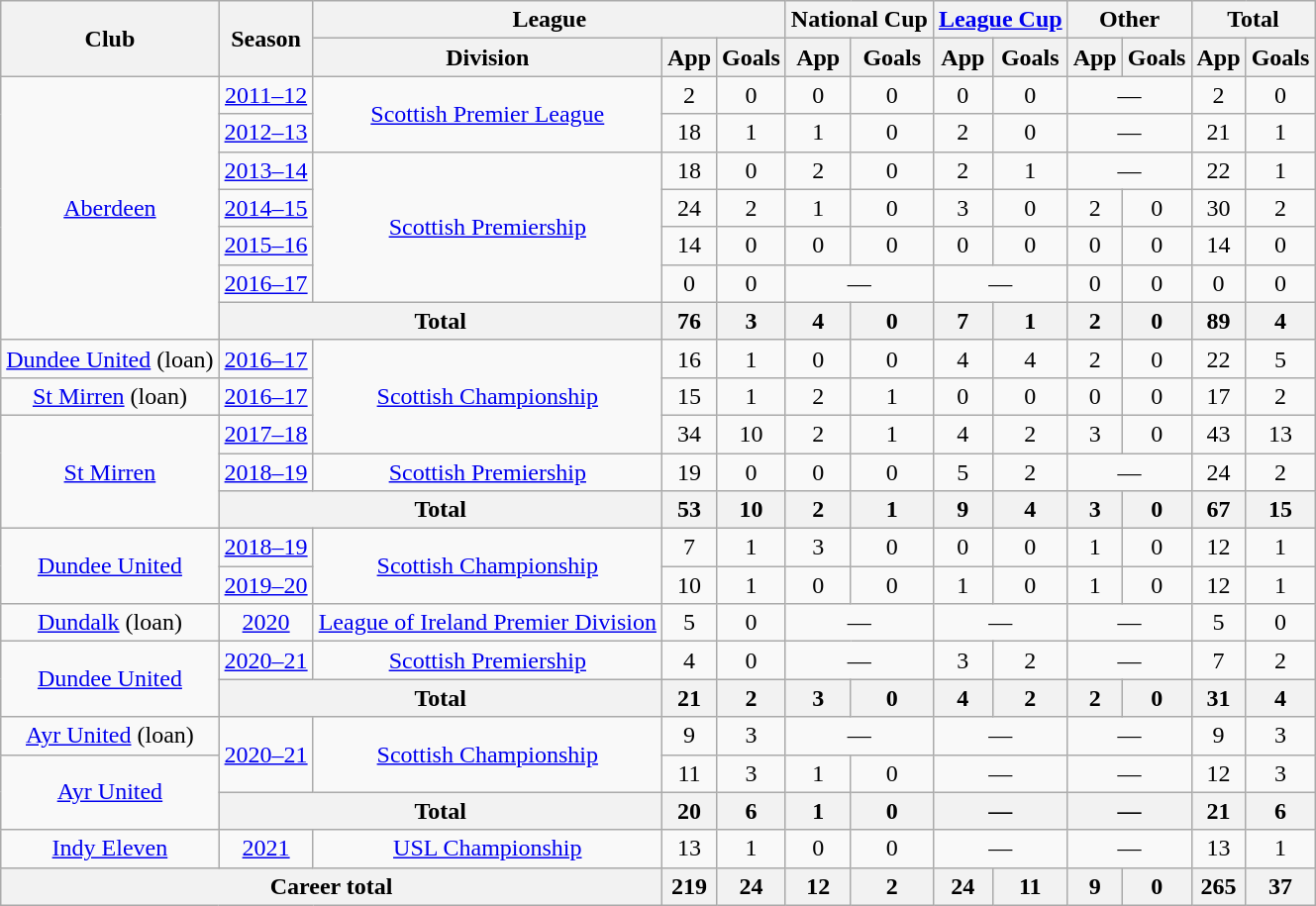<table class="wikitable" style="text-align: center">
<tr>
<th rowspan=2>Club</th>
<th rowspan=2>Season</th>
<th colspan=3>League</th>
<th colspan=2>National Cup</th>
<th colspan=2><a href='#'>League Cup</a></th>
<th colspan=2>Other</th>
<th colspan=2>Total</th>
</tr>
<tr>
<th>Division</th>
<th>App</th>
<th>Goals</th>
<th>App</th>
<th>Goals</th>
<th>App</th>
<th>Goals</th>
<th>App</th>
<th>Goals</th>
<th>App</th>
<th>Goals</th>
</tr>
<tr>
<td rowspan=7><a href='#'>Aberdeen</a></td>
<td><a href='#'>2011–12</a></td>
<td rowspan=2><a href='#'>Scottish Premier League</a></td>
<td>2</td>
<td>0</td>
<td>0</td>
<td>0</td>
<td>0</td>
<td>0</td>
<td colspan=2>—</td>
<td>2</td>
<td>0</td>
</tr>
<tr>
<td><a href='#'>2012–13</a></td>
<td>18</td>
<td>1</td>
<td>1</td>
<td>0</td>
<td>2</td>
<td>0</td>
<td colspan=2>—</td>
<td>21</td>
<td>1</td>
</tr>
<tr>
<td><a href='#'>2013–14</a></td>
<td rowspan=4><a href='#'>Scottish Premiership</a></td>
<td>18</td>
<td>0</td>
<td>2</td>
<td>0</td>
<td>2</td>
<td>1</td>
<td colspan=2>—</td>
<td>22</td>
<td>1</td>
</tr>
<tr>
<td><a href='#'>2014–15</a></td>
<td>24</td>
<td>2</td>
<td>1</td>
<td>0</td>
<td>3</td>
<td>0</td>
<td>2</td>
<td>0</td>
<td>30</td>
<td>2</td>
</tr>
<tr>
<td><a href='#'>2015–16</a></td>
<td>14</td>
<td>0</td>
<td>0</td>
<td>0</td>
<td>0</td>
<td>0</td>
<td>0</td>
<td>0</td>
<td>14</td>
<td>0</td>
</tr>
<tr>
<td><a href='#'>2016–17</a></td>
<td>0</td>
<td>0</td>
<td colspan=2>—</td>
<td colspan=2>—</td>
<td>0</td>
<td>0</td>
<td>0</td>
<td>0</td>
</tr>
<tr>
<th colspan="2">Total</th>
<th>76</th>
<th>3</th>
<th>4</th>
<th>0</th>
<th>7</th>
<th>1</th>
<th>2</th>
<th>0</th>
<th>89</th>
<th>4</th>
</tr>
<tr>
<td><a href='#'>Dundee United</a> (loan)</td>
<td><a href='#'>2016–17</a></td>
<td rowspan=3><a href='#'>Scottish Championship</a></td>
<td>16</td>
<td>1</td>
<td>0</td>
<td>0</td>
<td>4</td>
<td>4</td>
<td>2</td>
<td>0</td>
<td>22</td>
<td>5</td>
</tr>
<tr>
<td><a href='#'>St Mirren</a> (loan)</td>
<td><a href='#'>2016–17</a></td>
<td>15</td>
<td>1</td>
<td>2</td>
<td>1</td>
<td>0</td>
<td>0</td>
<td>0</td>
<td>0</td>
<td>17</td>
<td>2</td>
</tr>
<tr>
<td rowspan=3><a href='#'>St Mirren</a></td>
<td><a href='#'>2017–18</a></td>
<td>34</td>
<td>10</td>
<td>2</td>
<td>1</td>
<td>4</td>
<td>2</td>
<td>3</td>
<td>0</td>
<td>43</td>
<td>13</td>
</tr>
<tr>
<td><a href='#'>2018–19</a></td>
<td><a href='#'>Scottish Premiership</a></td>
<td>19</td>
<td>0</td>
<td>0</td>
<td>0</td>
<td>5</td>
<td>2</td>
<td colspan=2>—</td>
<td>24</td>
<td>2</td>
</tr>
<tr>
<th colspan="2">Total</th>
<th>53</th>
<th>10</th>
<th>2</th>
<th>1</th>
<th>9</th>
<th>4</th>
<th>3</th>
<th>0</th>
<th>67</th>
<th>15</th>
</tr>
<tr>
<td rowspan=2><a href='#'>Dundee United</a></td>
<td><a href='#'>2018–19</a></td>
<td rowspan=2><a href='#'>Scottish Championship</a></td>
<td>7</td>
<td>1</td>
<td>3</td>
<td>0</td>
<td>0</td>
<td>0</td>
<td>1</td>
<td>0</td>
<td>12</td>
<td>1</td>
</tr>
<tr>
<td><a href='#'>2019–20</a></td>
<td>10</td>
<td>1</td>
<td>0</td>
<td>0</td>
<td>1</td>
<td>0</td>
<td>1</td>
<td>0</td>
<td>12</td>
<td>1</td>
</tr>
<tr>
<td><a href='#'>Dundalk</a> (loan)</td>
<td><a href='#'>2020</a></td>
<td><a href='#'>League of Ireland Premier Division</a></td>
<td>5</td>
<td>0</td>
<td colspan=2>—</td>
<td colspan=2>—</td>
<td colspan=2>—</td>
<td>5</td>
<td>0</td>
</tr>
<tr>
<td rowspan=2><a href='#'>Dundee United</a></td>
<td><a href='#'>2020–21</a></td>
<td><a href='#'>Scottish Premiership</a></td>
<td>4</td>
<td>0</td>
<td colspan=2>—</td>
<td>3</td>
<td>2</td>
<td colspan=2>—</td>
<td>7</td>
<td>2</td>
</tr>
<tr>
<th colspan=2>Total</th>
<th>21</th>
<th>2</th>
<th>3</th>
<th>0</th>
<th>4</th>
<th>2</th>
<th>2</th>
<th>0</th>
<th>31</th>
<th>4</th>
</tr>
<tr>
<td><a href='#'>Ayr United</a> (loan)</td>
<td rowspan=2><a href='#'>2020–21</a></td>
<td rowspan=2><a href='#'>Scottish Championship</a></td>
<td>9</td>
<td>3</td>
<td colspan=2>—</td>
<td colspan=2>—</td>
<td colspan=2>—</td>
<td>9</td>
<td>3</td>
</tr>
<tr>
<td rowspan=2><a href='#'>Ayr United</a></td>
<td>11</td>
<td>3</td>
<td>1</td>
<td>0</td>
<td colspan=2>—</td>
<td colspan=2>—</td>
<td>12</td>
<td>3</td>
</tr>
<tr>
<th colspan=2>Total</th>
<th>20</th>
<th>6</th>
<th>1</th>
<th>0</th>
<th colspan=2>—</th>
<th colspan=2>—</th>
<th>21</th>
<th>6</th>
</tr>
<tr>
<td><a href='#'>Indy Eleven</a></td>
<td><a href='#'>2021</a></td>
<td><a href='#'>USL Championship</a></td>
<td>13</td>
<td>1</td>
<td>0</td>
<td>0</td>
<td colspan=2>—</td>
<td colspan=2>—</td>
<td>13</td>
<td>1</td>
</tr>
<tr>
<th colspan="3">Career total</th>
<th>219</th>
<th>24</th>
<th>12</th>
<th>2</th>
<th>24</th>
<th>11</th>
<th>9</th>
<th>0</th>
<th>265</th>
<th>37</th>
</tr>
</table>
